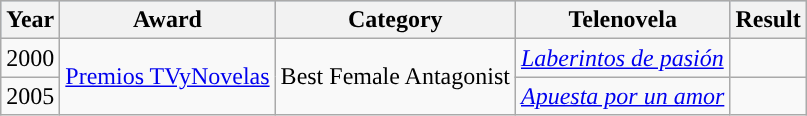<table class="wikitable">
<tr style="background:#b0c4de;">
<th>Year</th>
<th>Award</th>
<th>Category</th>
<th>Telenovela</th>
<th>Result</th>
</tr>
<tr>
<td>2000</td>
<td rowspan=2><a href='#'>Premios TVyNovelas</a></td>
<td rowspan=2>Best Female Antagonist</td>
<td><em><a href='#'>Laberintos de pasión</a></em></td>
<td></td>
</tr>
<tr>
<td>2005</td>
<td><em><a href='#'>Apuesta por un amor</a></em></td>
<td><em> </em></td>
</tr>
</table>
